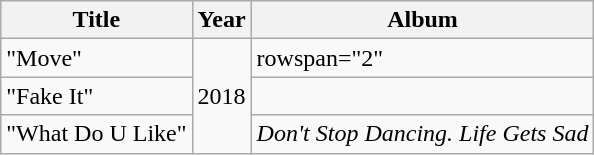<table class="wikitable">
<tr>
<th>Title</th>
<th>Year</th>
<th>Album</th>
</tr>
<tr>
<td>"Move"</td>
<td rowspan="3">2018</td>
<td>rowspan="2" </td>
</tr>
<tr>
<td>"Fake It"</td>
</tr>
<tr>
<td>"What Do U Like"</td>
<td><em>Don't Stop Dancing. Life Gets Sad</em></td>
</tr>
</table>
